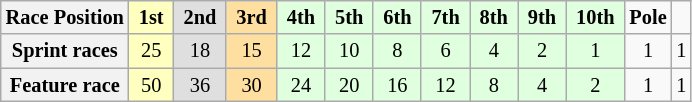<table class="wikitable" style="font-size:85%; text-align:center">
<tr>
<th>Race Position</th>
<td style="background:#ffffbf;"> <strong>1st</strong> </td>
<td style="background:#dfdfdf;"> <strong>2nd</strong> </td>
<td style="background:#ffdf9f;"> <strong>3rd</strong> </td>
<td style="background:#dfffdf;"> <strong>4th</strong> </td>
<td style="background:#dfffdf;"> <strong>5th</strong> </td>
<td style="background:#dfffdf;"> <strong>6th</strong> </td>
<td style="background:#dfffdf;"> <strong>7th</strong> </td>
<td style="background:#dfffdf;"> <strong>8th</strong> </td>
<td style="background:#dfffdf;"> <strong>9th</strong> </td>
<td style="background:#dfffdf;"> <strong>10th</strong> </td>
<td><strong>Pole</strong></td>
<td><strong></strong></td>
</tr>
<tr>
<th>Sprint races</th>
<td style="background:#ffffbf;">25</td>
<td style="background:#dfdfdf;">18</td>
<td style="background:#ffdf9f;">15</td>
<td style="background:#dfffdf;">12</td>
<td style="background:#dfffdf;">10</td>
<td style="background:#dfffdf;">8</td>
<td style="background:#dfffdf;">6</td>
<td style="background:#dfffdf;">4</td>
<td style="background:#dfffdf;">2</td>
<td style="background:#dfffdf;">1</td>
<td>1</td>
<td>1</td>
</tr>
<tr>
<th>Feature race</th>
<td style="background:#ffffbf;">50</td>
<td style="background:#dfdfdf;">36</td>
<td style="background:#ffdf9f;">30</td>
<td style="background:#dfffdf;">24</td>
<td style="background:#dfffdf;">20</td>
<td style="background:#dfffdf;">16</td>
<td style="background:#dfffdf;">12</td>
<td style="background:#dfffdf;">8</td>
<td style="background:#dfffdf;">4</td>
<td style="background:#dfffdf;">2</td>
<td>1</td>
<td>1</td>
</tr>
</table>
